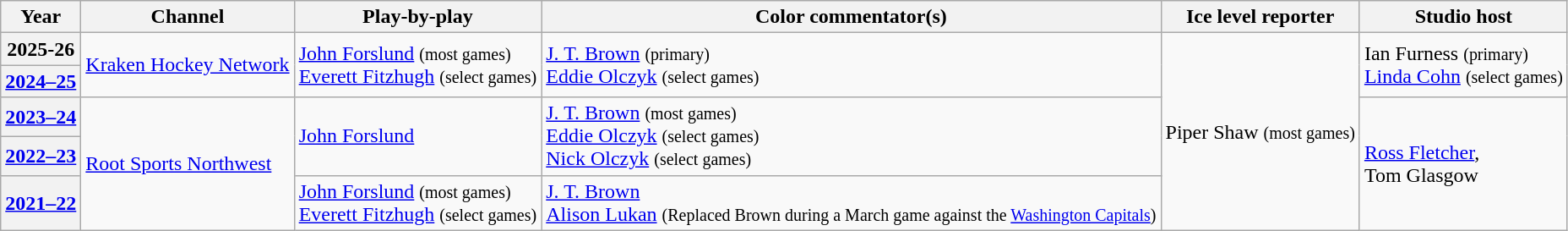<table class="wikitable">
<tr>
<th scope=col>Year</th>
<th scope=col>Channel</th>
<th scope=col>Play-by-play</th>
<th scope=col>Color commentator(s)</th>
<th scope=col>Ice level reporter</th>
<th scope=col>Studio host</th>
</tr>
<tr>
<th scope=row>2025-26</th>
<td rowspan=2><a href='#'>Kraken Hockey Network</a></td>
<td rowspan=2><a href='#'>John Forslund</a> <small>(most games)</small><br><a href='#'>Everett Fitzhugh</a> <small>(select games)</small></td>
<td rowspan=2><a href='#'>J. T. Brown</a> <small>(primary)</small><br><a href='#'>Eddie Olczyk</a> <small>(select games)</small></td>
<td rowspan=5>Piper Shaw <small>(most games)</small></td>
<td rowspan=2>Ian Furness <small>(primary)</small><br><a href='#'>Linda Cohn</a> <small>(select games)</small></td>
</tr>
<tr>
<th scope=row><a href='#'>2024–25</a></th>
</tr>
<tr>
<th scope=row><a href='#'>2023–24</a></th>
<td rowspan=4><a href='#'>Root Sports Northwest</a><br></td>
<td rowspan=2><a href='#'>John Forslund</a></td>
<td rowspan=2><a href='#'>J. T. Brown</a> <small>(most games)</small><br><a href='#'>Eddie Olczyk</a> <small>(select games)</small><br><a href='#'>Nick Olczyk</a> <small>(select games)</small></td>
<td rowspan=3><a href='#'>Ross Fletcher</a>, <br> Tom Glasgow</td>
</tr>
<tr>
<th scope=row><a href='#'>2022–23</a></th>
</tr>
<tr>
<th scope=row><a href='#'>2021–22</a></th>
<td><a href='#'>John Forslund</a> <small>(most games)</small><br><a href='#'>Everett Fitzhugh</a> <small>(select games)</small></td>
<td><a href='#'>J. T. Brown</a><br><a href='#'>Alison Lukan</a> <small>(Replaced Brown during a March game against the <a href='#'>Washington Capitals</a>)</small></td>
</tr>
</table>
